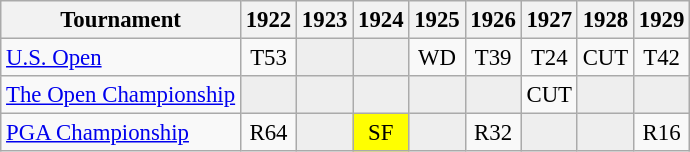<table class="wikitable" style="font-size:95%;text-align:center;">
<tr>
<th>Tournament</th>
<th>1922</th>
<th>1923</th>
<th>1924</th>
<th>1925</th>
<th>1926</th>
<th>1927</th>
<th>1928</th>
<th>1929</th>
</tr>
<tr>
<td align=left><a href='#'>U.S. Open</a></td>
<td>T53</td>
<td style="background:#eeeeee;"></td>
<td style="background:#eeeeee;"></td>
<td>WD</td>
<td>T39</td>
<td>T24</td>
<td>CUT</td>
<td>T42</td>
</tr>
<tr>
<td align=left><a href='#'>The Open Championship</a></td>
<td style="background:#eeeeee;"></td>
<td style="background:#eeeeee;"></td>
<td style="background:#eeeeee;"></td>
<td style="background:#eeeeee;"></td>
<td style="background:#eeeeee;"></td>
<td>CUT</td>
<td style="background:#eeeeee;"></td>
<td style="background:#eeeeee;"></td>
</tr>
<tr>
<td align=left><a href='#'>PGA Championship</a></td>
<td>R64</td>
<td style="background:#eeeeee;"></td>
<td style="background:yellow;">SF</td>
<td style="background:#eeeeee;"></td>
<td>R32</td>
<td style="background:#eeeeee;"></td>
<td style="background:#eeeeee;"></td>
<td>R16</td>
</tr>
</table>
